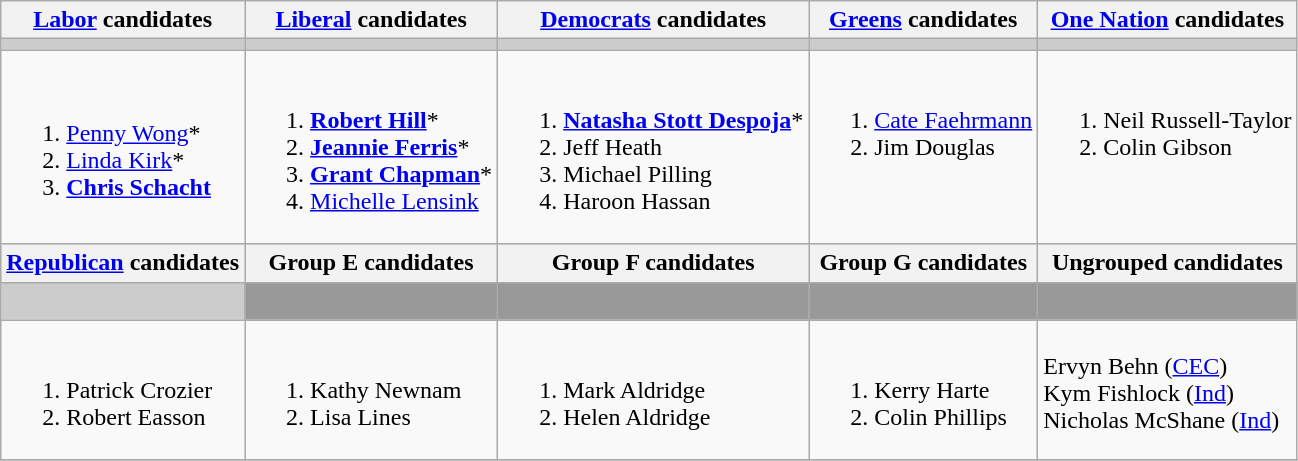<table class="wikitable">
<tr>
<th><a href='#'>Labor</a> candidates</th>
<th><a href='#'>Liberal</a> candidates</th>
<th><a href='#'>Democrats</a> candidates</th>
<th><a href='#'>Greens</a> candidates</th>
<th><a href='#'>One Nation</a> candidates</th>
</tr>
<tr bgcolor="#cccccc">
<td></td>
<td></td>
<td></td>
<td></td>
<td></td>
</tr>
<tr>
<td><br><ol><li><a href='#'>Penny Wong</a>*</li><li><a href='#'>Linda Kirk</a>*</li><li><strong><a href='#'>Chris Schacht</a></strong></li></ol></td>
<td><br><ol><li><strong><a href='#'>Robert Hill</a></strong>*</li><li><strong><a href='#'>Jeannie Ferris</a></strong>*</li><li><strong><a href='#'>Grant Chapman</a></strong>*</li><li><a href='#'>Michelle Lensink</a></li></ol></td>
<td><br><ol><li><strong><a href='#'>Natasha Stott Despoja</a></strong>*</li><li>Jeff Heath</li><li>Michael Pilling</li><li>Haroon Hassan</li></ol></td>
<td valign=top><br><ol><li><a href='#'>Cate Faehrmann</a></li><li>Jim Douglas</li></ol></td>
<td valign=top><br><ol><li>Neil Russell-Taylor</li><li>Colin Gibson</li></ol></td>
</tr>
<tr bgcolor="#cccccc">
<th><a href='#'>Republican</a> candidates</th>
<th>Group E candidates</th>
<th>Group F candidates</th>
<th>Group G candidates</th>
<th>Ungrouped candidates</th>
</tr>
<tr bgcolor="#cccccc">
<td></td>
<td bgcolor="#999999"></td>
<td bgcolor="#999999"></td>
<td bgcolor="#999999"></td>
<td bgcolor="#999999"> </td>
</tr>
<tr>
<td valign=top><br><ol><li>Patrick Crozier</li><li>Robert Easson</li></ol></td>
<td valign=top><br><ol><li>Kathy Newnam</li><li>Lisa Lines</li></ol></td>
<td valign=top><br><ol><li>Mark Aldridge</li><li>Helen Aldridge</li></ol></td>
<td valign=top><br><ol><li>Kerry Harte</li><li>Colin Phillips</li></ol></td>
<td valign=top><br>Ervyn Behn (<a href='#'>CEC</a>)<br>
Kym Fishlock (<a href='#'>Ind</a>)<br>
Nicholas McShane (<a href='#'>Ind</a>)</td>
</tr>
<tr>
</tr>
</table>
